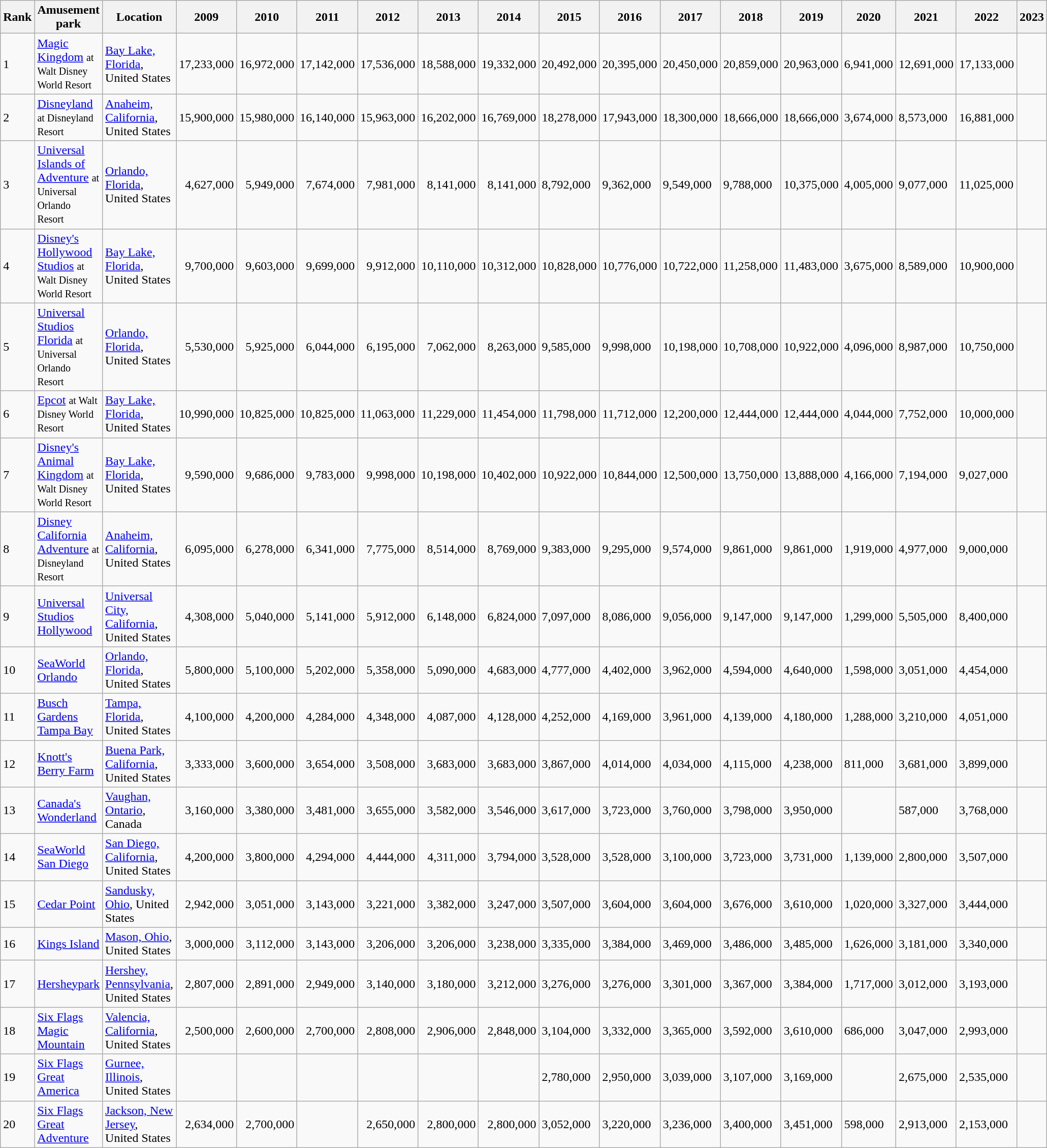<table class="wikitable sortable">
<tr>
<th>Rank</th>
<th>Amusement park</th>
<th>Location</th>
<th>2009</th>
<th>2010</th>
<th>2011</th>
<th>2012</th>
<th>2013</th>
<th>2014</th>
<th>2015</th>
<th>2016</th>
<th>2017</th>
<th>2018</th>
<th>2019</th>
<th>2020</th>
<th>2021</th>
<th>2022</th>
<th>2023</th>
</tr>
<tr>
<td>1</td>
<td><a href='#'>Magic Kingdom</a> <small> at Walt Disney World Resort</small></td>
<td><a href='#'>Bay Lake, Florida</a>, United States</td>
<td style="text-align:right">17,233,000</td>
<td>16,972,000</td>
<td>17,142,000</td>
<td>17,536,000</td>
<td style="text-align:right">18,588,000</td>
<td style="text-align:right">19,332,000</td>
<td>20,492,000</td>
<td>20,395,000</td>
<td>20,450,000</td>
<td>20,859,000</td>
<td>20,963,000</td>
<td>6,941,000</td>
<td>12,691,000</td>
<td>17,133,000</td>
<td></td>
</tr>
<tr>
<td>2</td>
<td><a href='#'>Disneyland</a> <small> at Disneyland Resort</small></td>
<td><a href='#'>Anaheim, California</a>, United States</td>
<td style="text-align:right">15,900,000</td>
<td>15,980,000</td>
<td>16,140,000</td>
<td>15,963,000</td>
<td style="text-align:right">16,202,000</td>
<td style="text-align:right">16,769,000</td>
<td>18,278,000</td>
<td>17,943,000</td>
<td>18,300,000</td>
<td>18,666,000</td>
<td>18,666,000</td>
<td>3,674,000</td>
<td>8,573,000</td>
<td>16,881,000</td>
<td></td>
</tr>
<tr>
<td>3</td>
<td><a href='#'>Universal Islands of Adventure</a> <small>at Universal Orlando Resort</small></td>
<td><a href='#'>Orlando, Florida</a>, United States</td>
<td style="text-align:right">4,627,000</td>
<td style="text-align:right">5,949,000</td>
<td style="text-align:right">7,674,000</td>
<td style="text-align:right">7,981,000</td>
<td style="text-align:right">8,141,000</td>
<td style="text-align:right">8,141,000</td>
<td>8,792,000</td>
<td>9,362,000</td>
<td>9,549,000</td>
<td>9,788,000</td>
<td>10,375,000</td>
<td>4,005,000</td>
<td>9,077,000</td>
<td>11,025,000</td>
<td></td>
</tr>
<tr>
<td>4</td>
<td><a href='#'>Disney's Hollywood Studios</a> <small>at Walt Disney World Resort</small></td>
<td><a href='#'>Bay Lake, Florida</a>, United States</td>
<td style="text-align:right">9,700,000</td>
<td style="text-align:right">9,603,000</td>
<td style="text-align:right">9,699,000</td>
<td style="text-align:right">9,912,000</td>
<td style="text-align:right">10,110,000</td>
<td style="text-align:right">10,312,000</td>
<td>10,828,000</td>
<td>10,776,000</td>
<td>10,722,000</td>
<td>11,258,000</td>
<td>11,483,000</td>
<td>3,675,000</td>
<td>8,589,000</td>
<td>10,900,000</td>
<td></td>
</tr>
<tr>
<td>5</td>
<td><a href='#'>Universal Studios Florida</a> <small>at Universal Orlando Resort</small></td>
<td><a href='#'>Orlando, Florida</a>, United States</td>
<td style="text-align:right">5,530,000</td>
<td style="text-align:right">5,925,000</td>
<td style="text-align:right">6,044,000</td>
<td style="text-align:right">6,195,000</td>
<td style="text-align:right">7,062,000</td>
<td style="text-align:right">8,263,000</td>
<td>9,585,000</td>
<td>9,998,000</td>
<td>10,198,000</td>
<td>10,708,000</td>
<td>10,922,000</td>
<td>4,096,000</td>
<td>8,987,000</td>
<td>10,750,000</td>
<td></td>
</tr>
<tr>
<td>6</td>
<td><a href='#'>Epcot</a> <small>at Walt Disney World Resort</small></td>
<td><a href='#'>Bay Lake, Florida</a>, United States</td>
<td style="text-align:right">10,990,000</td>
<td>10,825,000</td>
<td>10,825,000</td>
<td>11,063,000</td>
<td style="text-align:right">11,229,000</td>
<td style="text-align:right">11,454,000</td>
<td>11,798,000</td>
<td>11,712,000</td>
<td>12,200,000</td>
<td>12,444,000</td>
<td>12,444,000</td>
<td>4,044,000</td>
<td>7,752,000</td>
<td>10,000,000</td>
<td></td>
</tr>
<tr>
<td>7</td>
<td><a href='#'>Disney's Animal Kingdom</a> <small>at Walt Disney World Resort</small></td>
<td><a href='#'>Bay Lake, Florida</a>, United States</td>
<td style="text-align:right">9,590,000</td>
<td style="text-align:right">9,686,000</td>
<td style="text-align:right">9,783,000</td>
<td style="text-align:right">9,998,000</td>
<td style="text-align:right">10,198,000</td>
<td style="text-align:right">10,402,000</td>
<td>10,922,000</td>
<td>10,844,000</td>
<td>12,500,000</td>
<td>13,750,000</td>
<td>13,888,000</td>
<td>4,166,000</td>
<td>7,194,000</td>
<td>9,027,000</td>
<td></td>
</tr>
<tr>
<td>8</td>
<td><a href='#'>Disney California Adventure</a> <small> at Disneyland Resort</small></td>
<td><a href='#'>Anaheim, California</a>, United States</td>
<td style="text-align:right">6,095,000</td>
<td style="text-align:right">6,278,000</td>
<td style="text-align:right">6,341,000</td>
<td style="text-align:right">7,775,000</td>
<td style="text-align:right">8,514,000</td>
<td style="text-align:right">8,769,000</td>
<td>9,383,000</td>
<td>9,295,000</td>
<td>9,574,000</td>
<td>9,861,000</td>
<td>9,861,000</td>
<td>1,919,000</td>
<td>4,977,000</td>
<td>9,000,000</td>
<td></td>
</tr>
<tr>
<td>9</td>
<td><a href='#'>Universal Studios Hollywood</a></td>
<td><a href='#'>Universal City, California</a>, United States</td>
<td style="text-align:right">4,308,000</td>
<td style="text-align:right">5,040,000</td>
<td style="text-align:right">5,141,000</td>
<td style="text-align:right">5,912,000</td>
<td style="text-align:right">6,148,000</td>
<td style="text-align:right">6,824,000</td>
<td>7,097,000</td>
<td>8,086,000</td>
<td>9,056,000</td>
<td>9,147,000</td>
<td>9,147,000</td>
<td>1,299,000</td>
<td>5,505,000</td>
<td>8,400,000</td>
<td></td>
</tr>
<tr>
<td>10</td>
<td><a href='#'>SeaWorld Orlando</a></td>
<td><a href='#'>Orlando, Florida</a>, United States</td>
<td style="text-align:right">5,800,000</td>
<td style="text-align:right">5,100,000</td>
<td style="text-align:right">5,202,000</td>
<td style="text-align:right">5,358,000</td>
<td style="text-align:right">5,090,000</td>
<td style="text-align:right">4,683,000</td>
<td>4,777,000</td>
<td>4,402,000</td>
<td>3,962,000</td>
<td>4,594,000</td>
<td>4,640,000</td>
<td>1,598,000</td>
<td>3,051,000</td>
<td>4,454,000</td>
<td></td>
</tr>
<tr>
<td>11</td>
<td><a href='#'>Busch Gardens Tampa Bay</a></td>
<td><a href='#'>Tampa, Florida</a>, United States</td>
<td style="text-align:right">4,100,000</td>
<td style="text-align:right">4,200,000</td>
<td style="text-align:right">4,284,000</td>
<td style="text-align:right">4,348,000</td>
<td style="text-align:right">4,087,000</td>
<td style="text-align:right">4,128,000</td>
<td>4,252,000</td>
<td>4,169,000</td>
<td>3,961,000</td>
<td>4,139,000</td>
<td>4,180,000</td>
<td>1,288,000</td>
<td>3,210,000</td>
<td>4,051,000</td>
<td></td>
</tr>
<tr>
<td>12</td>
<td><a href='#'>Knott's Berry Farm</a></td>
<td><a href='#'>Buena Park, California</a>, United States</td>
<td style="text-align:right">3,333,000</td>
<td style="text-align:right">3,600,000</td>
<td style="text-align:right">3,654,000</td>
<td style="text-align:right">3,508,000</td>
<td style="text-align:right">3,683,000</td>
<td style="text-align:right">3,683,000</td>
<td>3,867,000</td>
<td>4,014,000</td>
<td>4,034,000</td>
<td>4,115,000</td>
<td>4,238,000</td>
<td>811,000</td>
<td>3,681,000</td>
<td>3,899,000</td>
<td></td>
</tr>
<tr>
<td>13</td>
<td><a href='#'>Canada's Wonderland</a></td>
<td><a href='#'>Vaughan, Ontario</a>, Canada</td>
<td style="text-align:right">3,160,000</td>
<td style="text-align:right">3,380,000</td>
<td style="text-align:right">3,481,000</td>
<td style="text-align:right">3,655,000</td>
<td style="text-align:right">3,582,000</td>
<td style="text-align:right">3,546,000</td>
<td>3,617,000</td>
<td>3,723,000</td>
<td>3,760,000</td>
<td>3,798,000</td>
<td>3,950,000</td>
<td></td>
<td>587,000</td>
<td>3,768,000</td>
<td></td>
</tr>
<tr>
<td>14</td>
<td><a href='#'>SeaWorld San Diego</a></td>
<td><a href='#'>San Diego, California</a>, United States</td>
<td style="text-align:right">4,200,000</td>
<td style="text-align:right">3,800,000</td>
<td style="text-align:right">4,294,000</td>
<td style="text-align:right">4,444,000</td>
<td style="text-align:right">4,311,000</td>
<td style="text-align:right">3,794,000</td>
<td>3,528,000</td>
<td>3,528,000</td>
<td>3,100,000</td>
<td>3,723,000</td>
<td>3,731,000</td>
<td>1,139,000</td>
<td>2,800,000</td>
<td>3,507,000</td>
<td></td>
</tr>
<tr>
<td>15</td>
<td><a href='#'>Cedar Point</a></td>
<td><a href='#'>Sandusky, Ohio</a>, United States</td>
<td style="text-align:right">2,942,000</td>
<td style="text-align:right">3,051,000</td>
<td style="text-align:right">3,143,000</td>
<td style="text-align:right">3,221,000</td>
<td style="text-align:right">3,382,000</td>
<td style="text-align:right">3,247,000</td>
<td>3,507,000</td>
<td>3,604,000</td>
<td>3,604,000</td>
<td>3,676,000</td>
<td>3,610,000</td>
<td>1,020,000</td>
<td>3,327,000</td>
<td>3,444,000</td>
<td></td>
</tr>
<tr>
<td>16</td>
<td><a href='#'>Kings Island</a></td>
<td><a href='#'>Mason, Ohio</a>, United States</td>
<td style="text-align:right">3,000,000</td>
<td style="text-align:right">3,112,000</td>
<td style="text-align:right">3,143,000</td>
<td style="text-align:right">3,206,000</td>
<td style="text-align:right">3,206,000</td>
<td style="text-align:right">3,238,000</td>
<td>3,335,000</td>
<td>3,384,000</td>
<td>3,469,000</td>
<td>3,486,000</td>
<td>3,485,000</td>
<td>1,626,000</td>
<td>3,181,000</td>
<td>3,340,000</td>
<td></td>
</tr>
<tr>
<td>17</td>
<td><a href='#'>Hersheypark</a></td>
<td><a href='#'>Hershey, Pennsylvania</a>, United States</td>
<td style="text-align:right">2,807,000</td>
<td style="text-align:right">2,891,000</td>
<td style="text-align:right">2,949,000</td>
<td style="text-align:right">3,140,000</td>
<td style="text-align:right">3,180,000</td>
<td style="text-align:right">3,212,000</td>
<td>3,276,000</td>
<td>3,276,000</td>
<td>3,301,000</td>
<td>3,367,000</td>
<td>3,384,000</td>
<td>1,717,000</td>
<td>3,012,000</td>
<td>3,193,000</td>
<td></td>
</tr>
<tr>
<td>18</td>
<td><a href='#'>Six Flags Magic Mountain</a></td>
<td><a href='#'>Valencia, California</a>, United States</td>
<td style="text-align:right">2,500,000</td>
<td style="text-align:right">2,600,000</td>
<td style="text-align:right">2,700,000</td>
<td style="text-align:right">2,808,000</td>
<td style="text-align:right">2,906,000</td>
<td style="text-align:right">2,848,000</td>
<td>3,104,000</td>
<td>3,332,000</td>
<td>3,365,000</td>
<td>3,592,000</td>
<td>3,610,000</td>
<td>686,000</td>
<td>3,047,000</td>
<td>2,993,000</td>
<td></td>
</tr>
<tr>
<td>19</td>
<td><a href='#'>Six Flags Great America</a></td>
<td><a href='#'>Gurnee, Illinois</a>, United States</td>
<td></td>
<td></td>
<td></td>
<td></td>
<td></td>
<td></td>
<td>2,780,000</td>
<td>2,950,000</td>
<td>3,039,000</td>
<td>3,107,000</td>
<td>3,169,000</td>
<td></td>
<td>2,675,000</td>
<td>2,535,000</td>
<td></td>
</tr>
<tr>
<td>20</td>
<td><a href='#'>Six Flags Great Adventure</a></td>
<td><a href='#'>Jackson, New Jersey</a>, United States</td>
<td style="text-align:right">2,634,000</td>
<td style="text-align:right">2,700,000</td>
<td></td>
<td style="text-align:right">2,650,000</td>
<td style="text-align:right">2,800,000</td>
<td style="text-align:right">2,800,000</td>
<td>3,052,000</td>
<td>3,220,000</td>
<td>3,236,000</td>
<td>3,400,000</td>
<td>3,451,000</td>
<td>598,000</td>
<td>2,913,000</td>
<td>2,153,000</td>
<td></td>
</tr>
</table>
